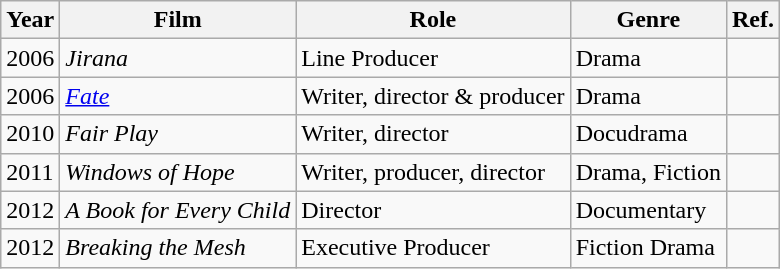<table class="wikitable">
<tr>
<th>Year</th>
<th>Film</th>
<th>Role</th>
<th>Genre</th>
<th>Ref.</th>
</tr>
<tr>
<td>2006</td>
<td><em>Jirana</em></td>
<td>Line Producer</td>
<td>Drama</td>
<td></td>
</tr>
<tr>
<td>2006</td>
<td><em><a href='#'>Fate</a></em></td>
<td>Writer, director & producer</td>
<td>Drama</td>
<td></td>
</tr>
<tr>
<td>2010</td>
<td><em>Fair Play</em></td>
<td>Writer, director</td>
<td>Docudrama</td>
<td></td>
</tr>
<tr>
<td>2011</td>
<td><em>Windows of Hope</em></td>
<td>Writer, producer, director</td>
<td>Drama, Fiction</td>
<td></td>
</tr>
<tr>
<td>2012</td>
<td><em>A Book for Every Child</em></td>
<td>Director</td>
<td>Documentary</td>
<td></td>
</tr>
<tr>
<td>2012</td>
<td><em>Breaking the Mesh</em></td>
<td>Executive Producer</td>
<td>Fiction Drama</td>
<td></td>
</tr>
</table>
